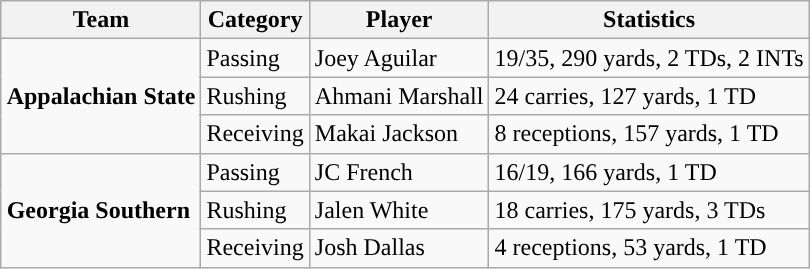<table class="wikitable" style="float: right;">
<tr>
<th>Team</th>
<th>Category</th>
<th>Player</th>
<th>Statistics</th>
</tr>
<tr>
<td rowspan=3><strong>Appalachian State</strong></td>
<td>Passing</td>
<td>Joey Aguilar</td>
<td>19/35, 290 yards, 2 TDs, 2 INTs</td>
</tr>
<tr>
<td>Rushing</td>
<td>Ahmani Marshall</td>
<td>24 carries, 127 yards, 1 TD</td>
</tr>
<tr>
<td>Receiving</td>
<td>Makai Jackson</td>
<td>8 receptions, 157 yards, 1 TD</td>
</tr>
<tr>
<td rowspan=3><strong>Georgia Southern</strong></td>
<td>Passing</td>
<td>JC French</td>
<td>16/19, 166 yards, 1 TD</td>
</tr>
<tr>
<td>Rushing</td>
<td>Jalen White</td>
<td>18 carries, 175 yards, 3 TDs</td>
</tr>
<tr>
<td>Receiving</td>
<td>Josh Dallas</td>
<td>4 receptions, 53 yards, 1 TD</td>
</tr>
</table>
